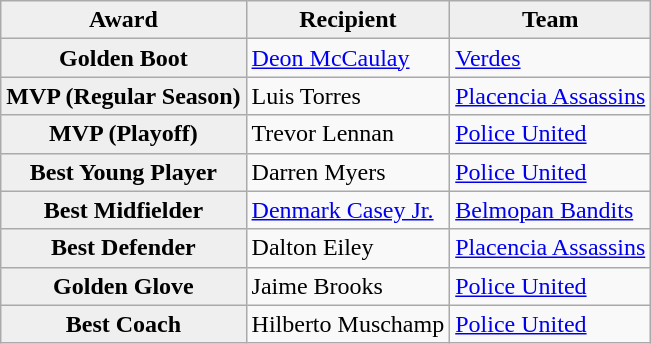<table class="wikitable">
<tr>
<th scope="row" style="background:#efefef;">Award</th>
<th scope="row" style="background:#efefef;">Recipient</th>
<th scope="row" style="background:#efefef;">Team</th>
</tr>
<tr>
<th scope="row" style="background:#efefef;">Golden Boot</th>
<td> <a href='#'>Deon McCaulay</a></td>
<td><a href='#'>Verdes</a></td>
</tr>
<tr>
<th scope="row" style="background:#efefef;">MVP (Regular Season)</th>
<td> Luis Torres</td>
<td><a href='#'>Placencia Assassins</a></td>
</tr>
<tr>
<th scope="row" style="background:#efefef;">MVP (Playoff)</th>
<td> Trevor Lennan</td>
<td><a href='#'>Police United</a></td>
</tr>
<tr>
<th scope="row" style="background:#efefef;">Best Young Player</th>
<td> Darren Myers</td>
<td><a href='#'>Police United</a></td>
</tr>
<tr>
<th scope="row" style="background:#efefef;">Best Midfielder</th>
<td> <a href='#'>Denmark Casey Jr.</a></td>
<td><a href='#'>Belmopan Bandits</a></td>
</tr>
<tr>
<th scope="row" style="background:#efefef;">Best Defender</th>
<td> Dalton Eiley</td>
<td><a href='#'>Placencia Assassins</a></td>
</tr>
<tr>
<th scope="row" style="background:#efefef;">Golden Glove</th>
<td> Jaime Brooks</td>
<td><a href='#'>Police United</a></td>
</tr>
<tr>
<th scope="row" style="background:#efefef;">Best Coach</th>
<td> Hilberto Muschamp</td>
<td><a href='#'>Police United</a></td>
</tr>
</table>
